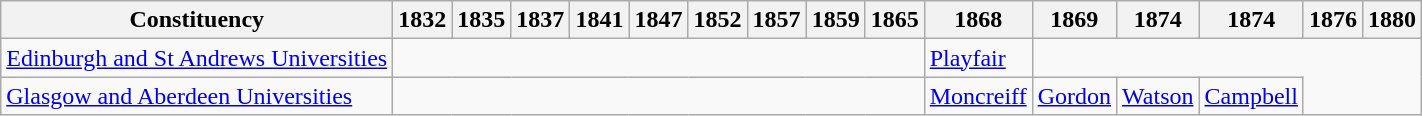<table class=wikitable sortable>
<tr>
<th>Constituency</th>
<th>1832</th>
<th>1835</th>
<th>1837</th>
<th>1841</th>
<th>1847</th>
<th>1852</th>
<th>1857</th>
<th>1859</th>
<th>1865</th>
<th>1868</th>
<th>1869</th>
<th>1874</th>
<th>1874</th>
<th>1876</th>
<th>1880</th>
</tr>
<tr>
<td><a href='#'>Edinburgh and St Andrews Universities</a></td>
<td colspan=9></td>
<td bgcolor=><a href='#'>Playfair</a></td>
</tr>
<tr>
<td><a href='#'>Glasgow and Aberdeen Universities</a></td>
<td colspan=9></td>
<td bgcolor=><a href='#'>Moncreiff</a></td>
<td bgcolor=><a href='#'>Gordon</a></td>
<td bgcolor=><a href='#'>Watson</a></td>
<td bgcolor=><a href='#'>Campbell</a></td>
</tr>
</table>
